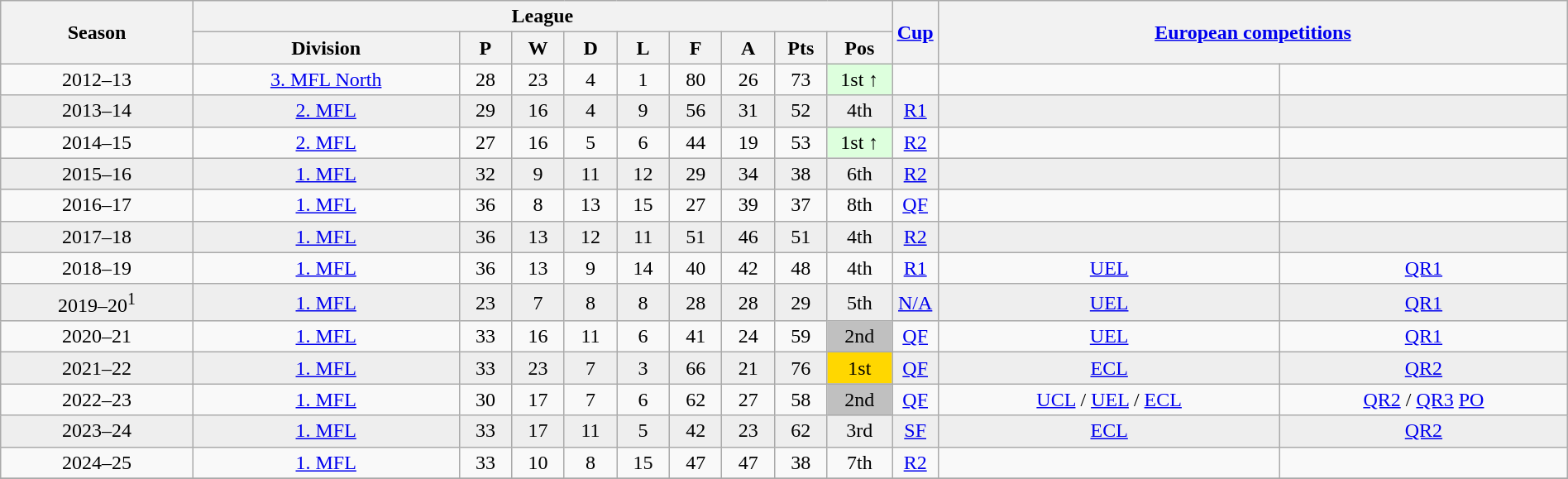<table class="wikitable" style="text-align:center; font-size:100%; width:100%">
<tr>
<th rowspan=2>Season</th>
<th colspan=9>League</th>
<th rowspan=2 width="30"><a href='#'>Cup</a></th>
<th rowspan=2 colspan=2 width="200"><a href='#'>European competitions</a></th>
</tr>
<tr>
<th>Division</th>
<th width="35">P</th>
<th width="35">W</th>
<th width="35">D</th>
<th width="35">L</th>
<th width="35">F</th>
<th width="35">A</th>
<th width="35">Pts</th>
<th width="45">Pos</th>
</tr>
<tr>
<td>2012–13</td>
<td><a href='#'>3. MFL North</a></td>
<td>28</td>
<td>23</td>
<td>4</td>
<td>1</td>
<td>80</td>
<td>26</td>
<td>73</td>
<td bgcolor="#DDFFDD">1st ↑</td>
<td></td>
<td></td>
<td></td>
</tr>
<tr bgcolor=#EEEEEE>
<td>2013–14</td>
<td><a href='#'>2. MFL</a></td>
<td>29</td>
<td>16</td>
<td>4</td>
<td>9</td>
<td>56</td>
<td>31</td>
<td>52</td>
<td>4th</td>
<td><a href='#'>R1</a></td>
<td></td>
<td></td>
</tr>
<tr>
<td>2014–15</td>
<td><a href='#'>2. MFL</a></td>
<td>27</td>
<td>16</td>
<td>5</td>
<td>6</td>
<td>44</td>
<td>19</td>
<td>53</td>
<td bgcolor="#DDFFDD">1st ↑</td>
<td><a href='#'>R2</a></td>
<td></td>
<td></td>
</tr>
<tr bgcolor=#EEEEEE>
<td>2015–16</td>
<td><a href='#'>1. MFL</a></td>
<td>32</td>
<td>9</td>
<td>11</td>
<td>12</td>
<td>29</td>
<td>34</td>
<td>38</td>
<td>6th</td>
<td><a href='#'>R2</a></td>
<td></td>
<td></td>
</tr>
<tr>
<td>2016–17</td>
<td><a href='#'>1. MFL</a></td>
<td>36</td>
<td>8</td>
<td>13</td>
<td>15</td>
<td>27</td>
<td>39</td>
<td>37</td>
<td>8th</td>
<td><a href='#'>QF</a></td>
<td></td>
<td></td>
</tr>
<tr bgcolor=#EEEEEE>
<td>2017–18</td>
<td><a href='#'>1. MFL</a></td>
<td>36</td>
<td>13</td>
<td>12</td>
<td>11</td>
<td>51</td>
<td>46</td>
<td>51</td>
<td>4th</td>
<td><a href='#'>R2</a></td>
<td></td>
<td></td>
</tr>
<tr>
<td>2018–19</td>
<td><a href='#'>1. MFL</a></td>
<td>36</td>
<td>13</td>
<td>9</td>
<td>14</td>
<td>40</td>
<td>42</td>
<td>48</td>
<td>4th</td>
<td><a href='#'>R1</a></td>
<td><a href='#'>UEL</a></td>
<td><a href='#'>QR1</a></td>
</tr>
<tr bgcolor=#EEEEEE>
<td>2019–20<sup>1</sup></td>
<td><a href='#'>1. MFL</a></td>
<td>23</td>
<td>7</td>
<td>8</td>
<td>8</td>
<td>28</td>
<td>28</td>
<td>29</td>
<td>5th</td>
<td><a href='#'>N/A</a></td>
<td><a href='#'>UEL</a></td>
<td><a href='#'>QR1</a></td>
</tr>
<tr>
<td>2020–21</td>
<td><a href='#'>1. MFL</a></td>
<td>33</td>
<td>16</td>
<td>11</td>
<td>6</td>
<td>41</td>
<td>24</td>
<td>59</td>
<td bgcolor="silver">2nd</td>
<td><a href='#'>QF</a></td>
<td><a href='#'>UEL</a></td>
<td><a href='#'>QR1</a></td>
</tr>
<tr bgcolor=#EEEEEE>
<td>2021–22</td>
<td><a href='#'>1. MFL</a></td>
<td>33</td>
<td>23</td>
<td>7</td>
<td>3</td>
<td>66</td>
<td>21</td>
<td>76</td>
<td bgcolor=gold>1st</td>
<td><a href='#'>QF</a></td>
<td><a href='#'>ECL</a></td>
<td><a href='#'>QR2</a></td>
</tr>
<tr>
<td>2022–23</td>
<td><a href='#'>1. MFL</a></td>
<td>30</td>
<td>17</td>
<td>7</td>
<td>6</td>
<td>62</td>
<td>27</td>
<td>58</td>
<td bgcolor="silver">2nd</td>
<td><a href='#'>QF</a></td>
<td><a href='#'>UCL</a> / <a href='#'>UEL</a> / <a href='#'>ECL</a></td>
<td><a href='#'>QR2</a> / <a href='#'>QR3</a> <a href='#'>PO</a></td>
</tr>
<tr bgcolor=#EEEEEE>
<td>2023–24</td>
<td><a href='#'>1. MFL</a></td>
<td>33</td>
<td>17</td>
<td>11</td>
<td>5</td>
<td>42</td>
<td>23</td>
<td>62</td>
<td>3rd</td>
<td><a href='#'>SF</a></td>
<td><a href='#'>ECL</a></td>
<td><a href='#'>QR2</a></td>
</tr>
<tr>
<td>2024–25</td>
<td><a href='#'>1. MFL</a></td>
<td>33</td>
<td>10</td>
<td>8</td>
<td>15</td>
<td>47</td>
<td>47</td>
<td>38</td>
<td>7th</td>
<td><a href='#'>R2</a></td>
<td></td>
<td></td>
</tr>
<tr>
</tr>
</table>
